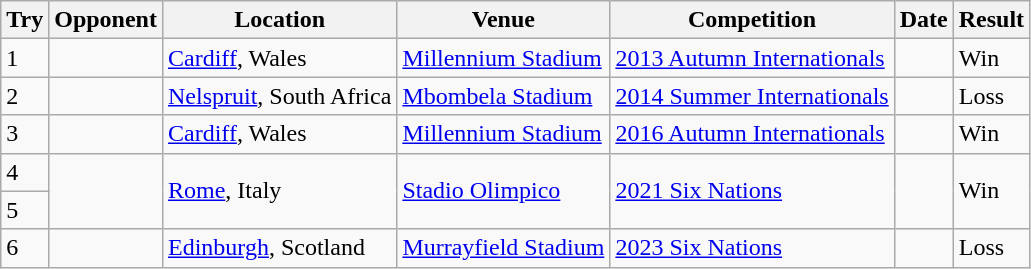<table class="wikitable sortable">
<tr>
<th>Try</th>
<th>Opponent</th>
<th>Location</th>
<th>Venue</th>
<th>Competition</th>
<th>Date</th>
<th>Result</th>
</tr>
<tr>
<td>1</td>
<td></td>
<td><a href='#'>Cardiff</a>, Wales</td>
<td><a href='#'>Millennium Stadium</a></td>
<td><a href='#'>2013 Autumn Internationals</a></td>
<td></td>
<td>Win</td>
</tr>
<tr>
<td>2</td>
<td></td>
<td><a href='#'>Nelspruit</a>, South Africa</td>
<td><a href='#'>Mbombela Stadium</a></td>
<td><a href='#'>2014 Summer Internationals</a></td>
<td></td>
<td>Loss</td>
</tr>
<tr>
<td>3</td>
<td></td>
<td><a href='#'>Cardiff</a>, Wales</td>
<td><a href='#'>Millennium Stadium</a></td>
<td><a href='#'>2016 Autumn Internationals</a></td>
<td></td>
<td>Win</td>
</tr>
<tr>
<td>4</td>
<td rowspan="2"></td>
<td rowspan="2"><a href='#'>Rome</a>, Italy</td>
<td rowspan="2"><a href='#'>Stadio Olimpico</a></td>
<td rowspan="2"><a href='#'>2021 Six Nations</a></td>
<td rowspan="2"></td>
<td rowspan="2">Win</td>
</tr>
<tr>
<td>5</td>
</tr>
<tr>
<td>6</td>
<td></td>
<td><a href='#'>Edinburgh</a>, Scotland</td>
<td><a href='#'>Murrayfield Stadium</a></td>
<td><a href='#'>2023 Six Nations</a></td>
<td></td>
<td>Loss</td>
</tr>
</table>
